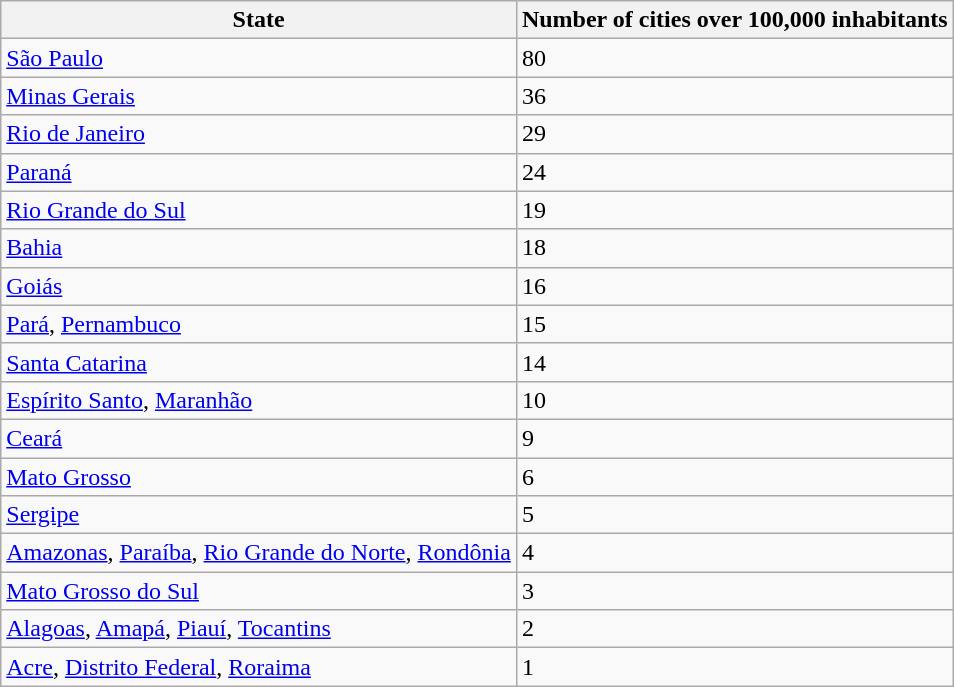<table class="wikitable">
<tr>
<th>State</th>
<th>Number of cities over 100,000 inhabitants</th>
</tr>
<tr>
<td><a href='#'>São Paulo</a></td>
<td>80</td>
</tr>
<tr>
<td><a href='#'>Minas Gerais</a></td>
<td>36</td>
</tr>
<tr>
<td><a href='#'>Rio de Janeiro</a></td>
<td>29</td>
</tr>
<tr>
<td><a href='#'>Paraná</a></td>
<td>24</td>
</tr>
<tr>
<td><a href='#'>Rio Grande do Sul</a></td>
<td>19</td>
</tr>
<tr>
<td><a href='#'>Bahia</a></td>
<td>18</td>
</tr>
<tr>
<td><a href='#'>Goiás</a></td>
<td>16</td>
</tr>
<tr>
<td><a href='#'>Pará</a>, <a href='#'>Pernambuco</a></td>
<td>15</td>
</tr>
<tr>
<td><a href='#'>Santa Catarina</a></td>
<td>14</td>
</tr>
<tr>
<td><a href='#'>Espírito Santo</a>, <a href='#'>Maranhão</a></td>
<td>10</td>
</tr>
<tr>
<td><a href='#'>Ceará</a></td>
<td>9</td>
</tr>
<tr>
<td><a href='#'>Mato Grosso</a></td>
<td>6</td>
</tr>
<tr>
<td><a href='#'>Sergipe</a></td>
<td>5</td>
</tr>
<tr>
<td><a href='#'>Amazonas</a>, <a href='#'>Paraíba</a>, <a href='#'>Rio Grande do Norte</a>, <a href='#'>Rondônia</a></td>
<td>4</td>
</tr>
<tr>
<td><a href='#'>Mato Grosso do Sul</a></td>
<td>3</td>
</tr>
<tr>
<td><a href='#'>Alagoas</a>, <a href='#'>Amapá</a>, <a href='#'>Piauí</a>, <a href='#'>Tocantins</a></td>
<td>2</td>
</tr>
<tr>
<td><a href='#'>Acre</a>, <a href='#'>Distrito Federal</a>, <a href='#'>Roraima</a></td>
<td>1</td>
</tr>
</table>
